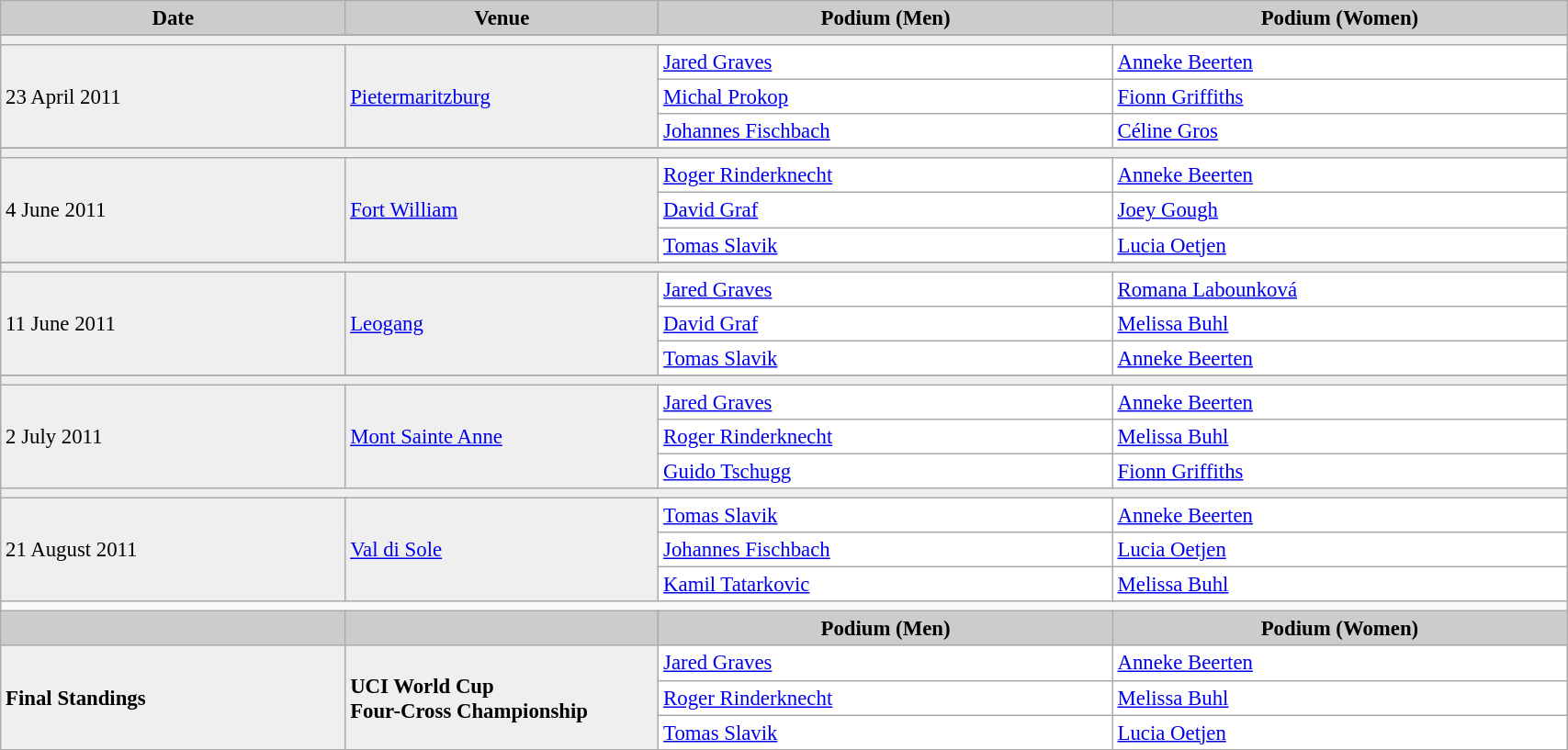<table class="wikitable" width=90% bgcolor="#f7f8ff" cellpadding="3" cellspacing="0" border="1" style="font-size: 95%; border: gray solid 1px; border-collapse: collapse;">
<tr bgcolor="#CCCCCC">
<td align="center"><strong>Date</strong></td>
<td width=20% align="center"><strong>Venue</strong></td>
<td width=29% align="center"><strong>Podium (Men)</strong></td>
<td width=29% align="center"><strong>Podium (Women)</strong></td>
</tr>
<tr>
</tr>
<tr bgcolor="#EFEFEF">
<td colspan=4></td>
</tr>
<tr bgcolor="#EFEFEF">
<td rowspan=3>23 April 2011</td>
<td rowspan=3> <a href='#'>Pietermaritzburg</a></td>
<td bgcolor="#ffffff">  <a href='#'>Jared Graves</a></td>
<td bgcolor="#ffffff">  <a href='#'>Anneke Beerten</a></td>
</tr>
<tr>
<td bgcolor="#ffffff">  <a href='#'>Michal Prokop</a></td>
<td bgcolor="#ffffff">  <a href='#'>Fionn Griffiths</a></td>
</tr>
<tr>
<td bgcolor="#ffffff">  <a href='#'>Johannes Fischbach</a></td>
<td bgcolor="#ffffff">  <a href='#'>Céline Gros</a></td>
</tr>
<tr>
</tr>
<tr bgcolor="#EFEFEF">
<td colspan=4></td>
</tr>
<tr bgcolor="#EFEFEF">
<td rowspan=3>4 June 2011</td>
<td rowspan=3> <a href='#'>Fort William</a></td>
<td bgcolor="#ffffff">  <a href='#'>Roger Rinderknecht</a></td>
<td bgcolor="#ffffff">  <a href='#'>Anneke Beerten</a></td>
</tr>
<tr>
<td bgcolor="#ffffff">  <a href='#'>David Graf</a></td>
<td bgcolor="#ffffff">  <a href='#'>Joey Gough</a></td>
</tr>
<tr>
<td bgcolor="#ffffff">  <a href='#'>Tomas Slavik</a></td>
<td bgcolor="#ffffff">  <a href='#'>Lucia Oetjen</a></td>
</tr>
<tr>
</tr>
<tr bgcolor="#EFEFEF">
<td colspan=4></td>
</tr>
<tr bgcolor="#EFEFEF">
<td rowspan=3>11 June 2011</td>
<td rowspan=3> <a href='#'>Leogang</a></td>
<td bgcolor="#ffffff">  <a href='#'>Jared Graves</a></td>
<td bgcolor="#ffffff">  <a href='#'>Romana Labounková</a></td>
</tr>
<tr>
<td bgcolor="#ffffff">  <a href='#'>David Graf</a></td>
<td bgcolor="#ffffff">  <a href='#'>Melissa Buhl</a></td>
</tr>
<tr>
<td bgcolor="#ffffff">  <a href='#'>Tomas Slavik</a></td>
<td bgcolor="#ffffff">  <a href='#'>Anneke Beerten</a></td>
</tr>
<tr>
</tr>
<tr bgcolor="#EFEFEF">
<td colspan=4></td>
</tr>
<tr bgcolor="#EFEFEF">
<td rowspan=3>2 July 2011</td>
<td rowspan=3> <a href='#'>Mont Sainte Anne</a></td>
<td bgcolor="#ffffff">  <a href='#'>Jared Graves</a></td>
<td bgcolor="#ffffff">  <a href='#'>Anneke Beerten</a></td>
</tr>
<tr>
<td bgcolor="#ffffff">  <a href='#'>Roger Rinderknecht</a></td>
<td bgcolor="#ffffff">  <a href='#'>Melissa Buhl</a></td>
</tr>
<tr>
<td bgcolor="#ffffff">  <a href='#'>Guido Tschugg</a></td>
<td bgcolor="#ffffff">  <a href='#'>Fionn Griffiths</a></td>
</tr>
<tr bgcolor="#EFEFEF">
<td colspan=4></td>
</tr>
<tr bgcolor="#EFEFEF">
<td rowspan=3>21 August 2011</td>
<td rowspan=3> <a href='#'>Val di Sole</a></td>
<td bgcolor="#ffffff">  <a href='#'>Tomas Slavik</a></td>
<td bgcolor="#ffffff">  <a href='#'>Anneke Beerten</a></td>
</tr>
<tr>
<td bgcolor="#ffffff">  <a href='#'>Johannes Fischbach</a></td>
<td bgcolor="#ffffff">  <a href='#'>Lucia Oetjen</a></td>
</tr>
<tr>
<td bgcolor="#ffffff">  <a href='#'>Kamil Tatarkovic</a></td>
<td bgcolor="#ffffff">  <a href='#'>Melissa Buhl</a></td>
</tr>
<tr>
<td colspan=4></td>
</tr>
<tr bgcolor="#CCCCCC">
<td align="center"></td>
<td width=20% align="center"></td>
<td width=29% align="center"><strong>Podium (Men)</strong></td>
<td width=29% align="center"><strong>Podium (Women)</strong></td>
</tr>
<tr bgcolor="#EFEFEF">
<td rowspan=3><strong>Final Standings</strong></td>
<td rowspan=3><strong>UCI World Cup<br> Four-Cross Championship</strong></td>
<td bgcolor="#ffffff">  <a href='#'>Jared Graves</a></td>
<td bgcolor="#ffffff">  <a href='#'>Anneke Beerten</a></td>
</tr>
<tr>
<td bgcolor="#ffffff">  <a href='#'>Roger Rinderknecht</a></td>
<td bgcolor="#ffffff">  <a href='#'>Melissa Buhl</a></td>
</tr>
<tr>
<td bgcolor="#ffffff">  <a href='#'>Tomas Slavik</a></td>
<td bgcolor="#ffffff">  <a href='#'>Lucia Oetjen</a></td>
</tr>
</table>
